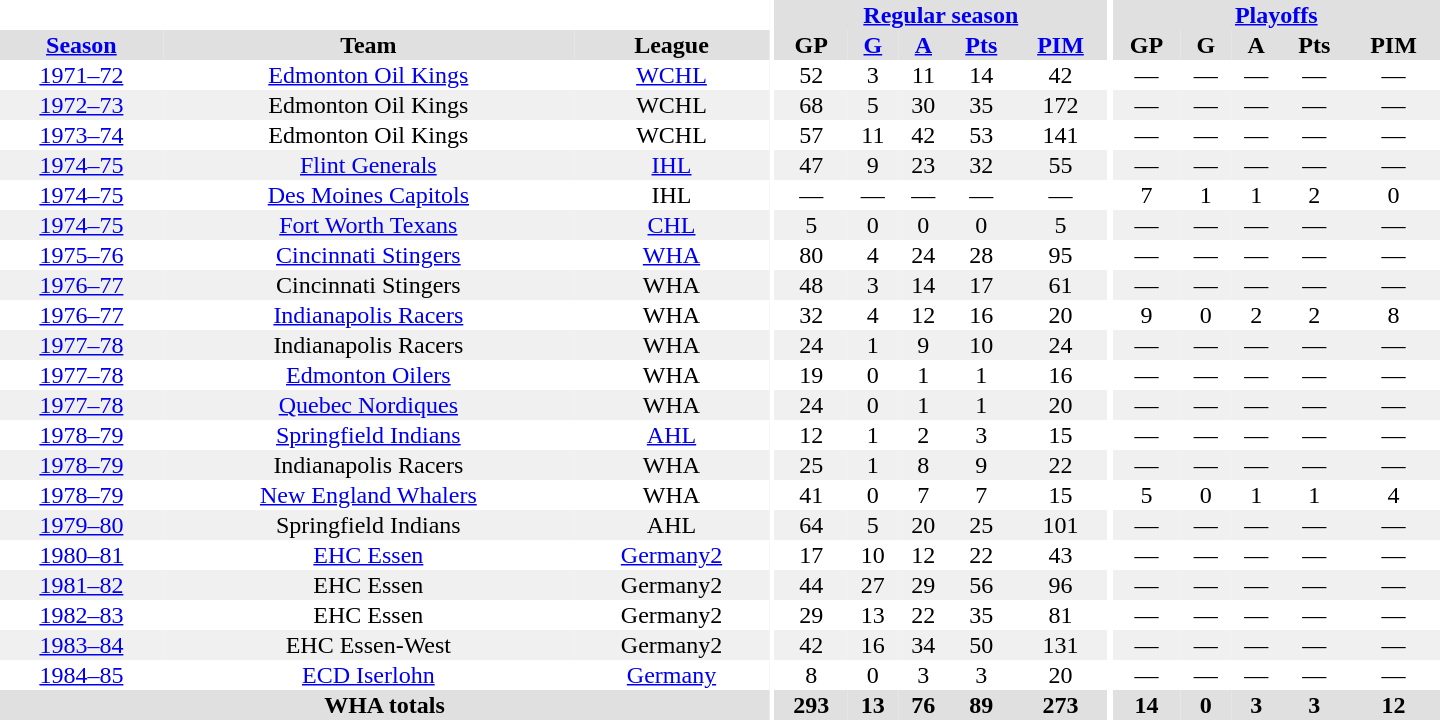<table border="0" cellpadding="1" cellspacing="0" style="text-align:center; width:60em">
<tr bgcolor="#e0e0e0">
<th colspan="3" bgcolor="#ffffff"></th>
<th rowspan="99" bgcolor="#ffffff"></th>
<th colspan="5"><a href='#'>Regular season</a></th>
<th rowspan="99" bgcolor="#ffffff"></th>
<th colspan="5"><a href='#'>Playoffs</a></th>
</tr>
<tr bgcolor="#e0e0e0">
<th><a href='#'>Season</a></th>
<th>Team</th>
<th>League</th>
<th>GP</th>
<th><a href='#'>G</a></th>
<th><a href='#'>A</a></th>
<th><a href='#'>Pts</a></th>
<th><a href='#'>PIM</a></th>
<th>GP</th>
<th>G</th>
<th>A</th>
<th>Pts</th>
<th>PIM</th>
</tr>
<tr>
<td><a href='#'>1971–72</a></td>
<td><a href='#'>Edmonton Oil Kings</a></td>
<td><a href='#'>WCHL</a></td>
<td>52</td>
<td>3</td>
<td>11</td>
<td>14</td>
<td>42</td>
<td>—</td>
<td>—</td>
<td>—</td>
<td>—</td>
<td>—</td>
</tr>
<tr bgcolor="#f0f0f0">
<td><a href='#'>1972–73</a></td>
<td>Edmonton Oil Kings</td>
<td>WCHL</td>
<td>68</td>
<td>5</td>
<td>30</td>
<td>35</td>
<td>172</td>
<td>—</td>
<td>—</td>
<td>—</td>
<td>—</td>
<td>—</td>
</tr>
<tr>
<td><a href='#'>1973–74</a></td>
<td>Edmonton Oil Kings</td>
<td>WCHL</td>
<td>57</td>
<td>11</td>
<td>42</td>
<td>53</td>
<td>141</td>
<td>—</td>
<td>—</td>
<td>—</td>
<td>—</td>
<td>—</td>
</tr>
<tr bgcolor="#f0f0f0">
<td><a href='#'>1974–75</a></td>
<td><a href='#'>Flint Generals</a></td>
<td><a href='#'>IHL</a></td>
<td>47</td>
<td>9</td>
<td>23</td>
<td>32</td>
<td>55</td>
<td>—</td>
<td>—</td>
<td>—</td>
<td>—</td>
<td>—</td>
</tr>
<tr>
<td><a href='#'>1974–75</a></td>
<td><a href='#'>Des Moines Capitols</a></td>
<td>IHL</td>
<td>—</td>
<td>—</td>
<td>—</td>
<td>—</td>
<td>—</td>
<td>7</td>
<td>1</td>
<td>1</td>
<td>2</td>
<td>0</td>
</tr>
<tr bgcolor="#f0f0f0">
<td><a href='#'>1974–75</a></td>
<td><a href='#'>Fort Worth Texans</a></td>
<td><a href='#'>CHL</a></td>
<td>5</td>
<td>0</td>
<td>0</td>
<td>0</td>
<td>5</td>
<td>—</td>
<td>—</td>
<td>—</td>
<td>—</td>
<td>—</td>
</tr>
<tr>
<td><a href='#'>1975–76</a></td>
<td><a href='#'>Cincinnati Stingers</a></td>
<td><a href='#'>WHA</a></td>
<td>80</td>
<td>4</td>
<td>24</td>
<td>28</td>
<td>95</td>
<td>—</td>
<td>—</td>
<td>—</td>
<td>—</td>
<td>—</td>
</tr>
<tr bgcolor="#f0f0f0">
<td><a href='#'>1976–77</a></td>
<td>Cincinnati Stingers</td>
<td>WHA</td>
<td>48</td>
<td>3</td>
<td>14</td>
<td>17</td>
<td>61</td>
<td>—</td>
<td>—</td>
<td>—</td>
<td>—</td>
<td>—</td>
</tr>
<tr>
<td><a href='#'>1976–77</a></td>
<td><a href='#'>Indianapolis Racers</a></td>
<td>WHA</td>
<td>32</td>
<td>4</td>
<td>12</td>
<td>16</td>
<td>20</td>
<td>9</td>
<td>0</td>
<td>2</td>
<td>2</td>
<td>8</td>
</tr>
<tr bgcolor="#f0f0f0">
<td><a href='#'>1977–78</a></td>
<td>Indianapolis Racers</td>
<td>WHA</td>
<td>24</td>
<td>1</td>
<td>9</td>
<td>10</td>
<td>24</td>
<td>—</td>
<td>—</td>
<td>—</td>
<td>—</td>
<td>—</td>
</tr>
<tr>
<td><a href='#'>1977–78</a></td>
<td><a href='#'>Edmonton Oilers</a></td>
<td>WHA</td>
<td>19</td>
<td>0</td>
<td>1</td>
<td>1</td>
<td>16</td>
<td>—</td>
<td>—</td>
<td>—</td>
<td>—</td>
<td>—</td>
</tr>
<tr bgcolor="#f0f0f0">
<td><a href='#'>1977–78</a></td>
<td><a href='#'>Quebec Nordiques</a></td>
<td>WHA</td>
<td>24</td>
<td>0</td>
<td>1</td>
<td>1</td>
<td>20</td>
<td>—</td>
<td>—</td>
<td>—</td>
<td>—</td>
<td>—</td>
</tr>
<tr>
<td><a href='#'>1978–79</a></td>
<td><a href='#'>Springfield Indians</a></td>
<td><a href='#'>AHL</a></td>
<td>12</td>
<td>1</td>
<td>2</td>
<td>3</td>
<td>15</td>
<td>—</td>
<td>—</td>
<td>—</td>
<td>—</td>
<td>—</td>
</tr>
<tr bgcolor="#f0f0f0">
<td><a href='#'>1978–79</a></td>
<td>Indianapolis Racers</td>
<td>WHA</td>
<td>25</td>
<td>1</td>
<td>8</td>
<td>9</td>
<td>22</td>
<td>—</td>
<td>—</td>
<td>—</td>
<td>—</td>
<td>—</td>
</tr>
<tr>
<td><a href='#'>1978–79</a></td>
<td><a href='#'>New England Whalers</a></td>
<td>WHA</td>
<td>41</td>
<td>0</td>
<td>7</td>
<td>7</td>
<td>15</td>
<td>5</td>
<td>0</td>
<td>1</td>
<td>1</td>
<td>4</td>
</tr>
<tr bgcolor="#f0f0f0">
<td><a href='#'>1979–80</a></td>
<td>Springfield Indians</td>
<td>AHL</td>
<td>64</td>
<td>5</td>
<td>20</td>
<td>25</td>
<td>101</td>
<td>—</td>
<td>—</td>
<td>—</td>
<td>—</td>
<td>—</td>
</tr>
<tr>
<td><a href='#'>1980–81</a></td>
<td><a href='#'>EHC Essen</a></td>
<td><a href='#'>Germany2</a></td>
<td>17</td>
<td>10</td>
<td>12</td>
<td>22</td>
<td>43</td>
<td>—</td>
<td>—</td>
<td>—</td>
<td>—</td>
<td>—</td>
</tr>
<tr bgcolor="#f0f0f0">
<td><a href='#'>1981–82</a></td>
<td>EHC Essen</td>
<td>Germany2</td>
<td>44</td>
<td>27</td>
<td>29</td>
<td>56</td>
<td>96</td>
<td>—</td>
<td>—</td>
<td>—</td>
<td>—</td>
<td>—</td>
</tr>
<tr>
<td><a href='#'>1982–83</a></td>
<td>EHC Essen</td>
<td>Germany2</td>
<td>29</td>
<td>13</td>
<td>22</td>
<td>35</td>
<td>81</td>
<td>—</td>
<td>—</td>
<td>—</td>
<td>—</td>
<td>—</td>
</tr>
<tr bgcolor="#f0f0f0">
<td><a href='#'>1983–84</a></td>
<td>EHC Essen-West</td>
<td>Germany2</td>
<td>42</td>
<td>16</td>
<td>34</td>
<td>50</td>
<td>131</td>
<td>—</td>
<td>—</td>
<td>—</td>
<td>—</td>
<td>—</td>
</tr>
<tr>
<td><a href='#'>1984–85</a></td>
<td><a href='#'>ECD Iserlohn</a></td>
<td><a href='#'>Germany</a></td>
<td>8</td>
<td>0</td>
<td>3</td>
<td>3</td>
<td>20</td>
<td>—</td>
<td>—</td>
<td>—</td>
<td>—</td>
<td>—</td>
</tr>
<tr>
</tr>
<tr ALIGN="center" bgcolor="#e0e0e0">
<th colspan="3">WHA totals</th>
<th ALIGN="center">293</th>
<th ALIGN="center">13</th>
<th ALIGN="center">76</th>
<th ALIGN="center">89</th>
<th ALIGN="center">273</th>
<th ALIGN="center">14</th>
<th ALIGN="center">0</th>
<th ALIGN="center">3</th>
<th ALIGN="center">3</th>
<th ALIGN="center">12</th>
</tr>
</table>
